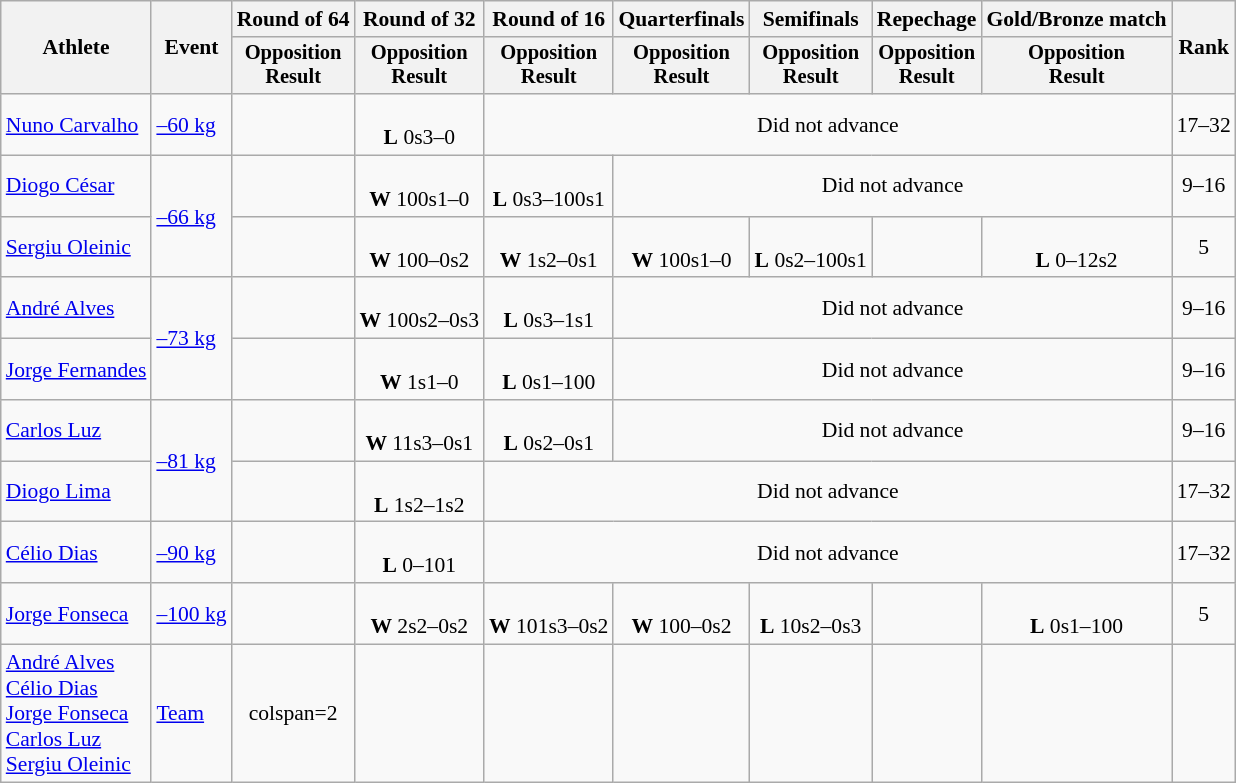<table class=wikitable style="font-size:90%; text-align:center;">
<tr>
<th rowspan=2>Athlete</th>
<th rowspan=2>Event</th>
<th>Round of 64</th>
<th>Round of 32</th>
<th>Round of 16</th>
<th>Quarterfinals</th>
<th>Semifinals</th>
<th>Repechage</th>
<th>Gold/Bronze match</th>
<th rowspan=2>Rank</th>
</tr>
<tr style="font-size:95%;">
<th>Opposition<br>Result</th>
<th>Opposition<br>Result</th>
<th>Opposition<br>Result</th>
<th>Opposition<br>Result</th>
<th>Opposition<br>Result</th>
<th>Opposition<br>Result</th>
<th>Opposition<br>Result</th>
</tr>
<tr>
<td align=left><a href='#'>Nuno Carvalho</a></td>
<td align=left><a href='#'>–60 kg</a></td>
<td></td>
<td><br><strong>L</strong> 0s3–0</td>
<td colspan=5>Did not advance</td>
<td>17–32</td>
</tr>
<tr>
<td align=left><a href='#'>Diogo César</a></td>
<td align=left rowspan=2><a href='#'>–66 kg</a></td>
<td></td>
<td><br><strong>W</strong> 100s1–0</td>
<td><br><strong>L</strong> 0s3–100s1</td>
<td colspan=4>Did not advance</td>
<td>9–16</td>
</tr>
<tr>
<td align=left><a href='#'>Sergiu Oleinic</a></td>
<td></td>
<td><br><strong>W</strong> 100–0s2</td>
<td><br><strong>W</strong> 1s2–0s1</td>
<td><br><strong>W</strong> 100s1–0</td>
<td><br><strong>L</strong> 0s2–100s1</td>
<td></td>
<td><br><strong>L</strong> 0–12s2</td>
<td>5</td>
</tr>
<tr>
<td align=left><a href='#'>André Alves</a></td>
<td align=left rowspan=2><a href='#'>–73 kg</a></td>
<td></td>
<td><br><strong>W</strong> 100s2–0s3</td>
<td><br><strong>L</strong> 0s3–1s1</td>
<td colspan=4>Did not advance</td>
<td>9–16</td>
</tr>
<tr>
<td align=left><a href='#'>Jorge Fernandes</a></td>
<td></td>
<td><br><strong>W</strong> 1s1–0</td>
<td><br><strong>L</strong> 0s1–100</td>
<td colspan=4>Did not advance</td>
<td>9–16</td>
</tr>
<tr>
<td align=left><a href='#'>Carlos Luz</a></td>
<td align=left rowspan=2><a href='#'>–81 kg</a></td>
<td></td>
<td><br><strong>W</strong> 11s3–0s1</td>
<td><br><strong>L</strong> 0s2–0s1</td>
<td colspan=4>Did not advance</td>
<td>9–16</td>
</tr>
<tr>
<td align=left><a href='#'>Diogo Lima</a></td>
<td></td>
<td><br><strong>L</strong> 1s2–1s2</td>
<td colspan=5>Did not advance</td>
<td>17–32</td>
</tr>
<tr>
<td align=left><a href='#'>Célio Dias</a></td>
<td align=left><a href='#'>–90 kg</a></td>
<td></td>
<td><br><strong>L</strong> 0–101</td>
<td colspan=5>Did not advance</td>
<td>17–32</td>
</tr>
<tr>
<td align=left><a href='#'>Jorge Fonseca</a></td>
<td align=left><a href='#'>–100 kg</a></td>
<td></td>
<td><br><strong>W</strong> 2s2–0s2</td>
<td><br><strong>W</strong> 101s3–0s2</td>
<td><br><strong>W</strong> 100–0s2</td>
<td><br><strong>L</strong> 10s2–0s3</td>
<td></td>
<td><br><strong>L</strong> 0s1–100</td>
<td>5</td>
</tr>
<tr>
<td align=left><a href='#'>André Alves</a><br><a href='#'>Célio Dias</a><br><a href='#'>Jorge Fonseca</a><br><a href='#'>Carlos Luz</a><br><a href='#'>Sergiu Oleinic</a></td>
<td align=left><a href='#'>Team</a></td>
<td>colspan=2 </td>
<td></td>
<td><br></td>
<td></td>
<td></td>
<td></td>
<td></td>
</tr>
</table>
